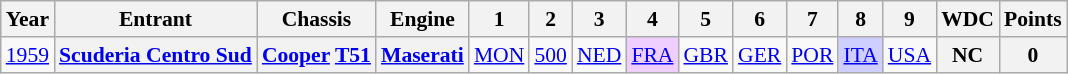<table class="wikitable" style="text-align:center; font-size:90%">
<tr>
<th>Year</th>
<th>Entrant</th>
<th>Chassis</th>
<th>Engine</th>
<th>1</th>
<th>2</th>
<th>3</th>
<th>4</th>
<th>5</th>
<th>6</th>
<th>7</th>
<th>8</th>
<th>9</th>
<th>WDC</th>
<th>Points</th>
</tr>
<tr>
<td><a href='#'>1959</a></td>
<th><a href='#'>Scuderia Centro Sud</a></th>
<th><a href='#'>Cooper</a> <a href='#'>T51</a></th>
<th><a href='#'>Maserati</a></th>
<td><a href='#'>MON</a></td>
<td><a href='#'>500</a></td>
<td><a href='#'>NED</a></td>
<td style="background:#efcfff;"><a href='#'>FRA</a><br></td>
<td><a href='#'>GBR</a></td>
<td><a href='#'>GER</a></td>
<td><a href='#'>POR</a></td>
<td style="background:#cfcfff;"><a href='#'>ITA</a><br></td>
<td><a href='#'>USA</a></td>
<th>NC</th>
<th>0</th>
</tr>
</table>
